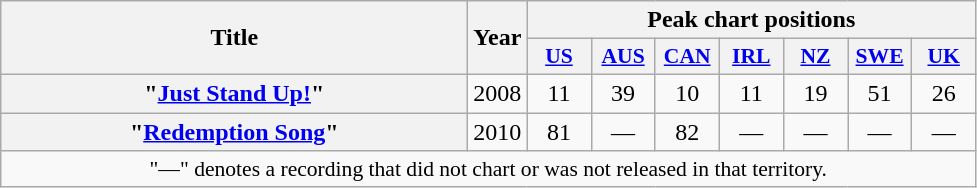<table class="wikitable plainrowheaders" style="text-align:center;" border="1">
<tr>
<th scope="col" rowspan="2" style="width:19em;">Title</th>
<th scope="col" rowspan="2">Year</th>
<th colspan="7">Peak chart positions</th>
</tr>
<tr>
<th scope="col" style="width:2.5em;font-size:90%;"><a href='#'>US</a><br></th>
<th scope="col" style="width:2.5em;font-size:90%;"><a href='#'>AUS</a><br></th>
<th scope="col" style="width:2.5em;font-size:90%;"><a href='#'>CAN</a><br></th>
<th scope="col" style="width:2.5em;font-size:90%;"><a href='#'>IRL</a><br></th>
<th scope="col" style="width:2.5em;font-size:90%;"><a href='#'>NZ</a><br></th>
<th scope="col" style="width:2.5em;font-size:90%;"><a href='#'>SWE</a><br></th>
<th scope="col" style="width:2.5em;font-size:90%;"><a href='#'>UK</a><br></th>
</tr>
<tr>
<th scope="row">"<a href='#'>Just Stand Up!</a>"<br></th>
<td>2008</td>
<td>11</td>
<td>39</td>
<td>10</td>
<td>11</td>
<td>19</td>
<td>51</td>
<td>26</td>
</tr>
<tr>
<th scope="row">"<a href='#'>Redemption Song</a>"</th>
<td>2010</td>
<td>81</td>
<td>—</td>
<td>82</td>
<td>—</td>
<td>—</td>
<td>—</td>
<td>—</td>
</tr>
<tr>
<td colspan="11" style="font-size:90%">"—" denotes a recording that did not chart or was not released in that territory.</td>
</tr>
</table>
